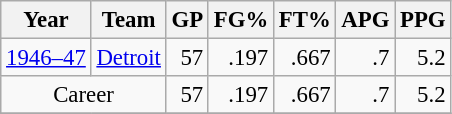<table class="wikitable sortable" style="font-size:95%; text-align:right;">
<tr>
<th>Year</th>
<th>Team</th>
<th>GP</th>
<th>FG%</th>
<th>FT%</th>
<th>APG</th>
<th>PPG</th>
</tr>
<tr>
<td style="text-align:left;"><a href='#'>1946–47</a></td>
<td style="text-align:left;"><a href='#'>Detroit</a></td>
<td>57</td>
<td>.197</td>
<td>.667</td>
<td>.7</td>
<td>5.2</td>
</tr>
<tr>
<td style="text-align:center;" colspan="2">Career</td>
<td>57</td>
<td>.197</td>
<td>.667</td>
<td>.7</td>
<td>5.2</td>
</tr>
<tr>
</tr>
</table>
